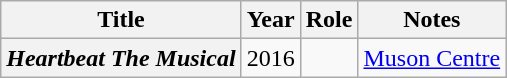<table class="wikitable sortable plainrowheaders" style="text-align: left;">
<tr>
<th scope="col">Title</th>
<th scope="col">Year</th>
<th scope="col">Role</th>
<th class="unsortable">Notes</th>
</tr>
<tr>
<th scope="row"><em>Heartbeat The Musical</em></th>
<td>2016</td>
<td></td>
<td><a href='#'>Muson Centre</a></td>
</tr>
</table>
